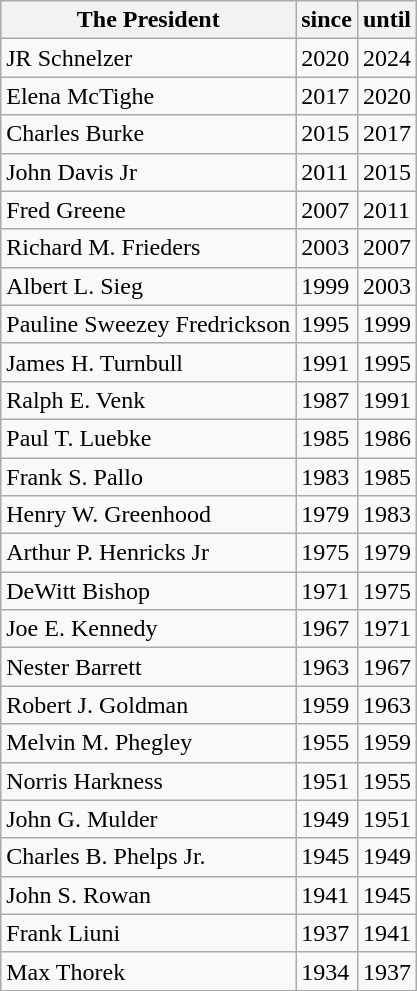<table class="wikitable sortable" style="font-size:100%">
<tr>
<th>The President</th>
<th>since</th>
<th>until</th>
</tr>
<tr>
<td>JR Schnelzer</td>
<td>2020</td>
<td>2024</td>
</tr>
<tr>
<td>Elena McTighe</td>
<td>2017</td>
<td>2020</td>
</tr>
<tr>
<td>Charles Burke</td>
<td>2015</td>
<td>2017</td>
</tr>
<tr>
<td>John Davis Jr</td>
<td>2011</td>
<td>2015</td>
</tr>
<tr>
<td>Fred Greene</td>
<td>2007</td>
<td>2011</td>
</tr>
<tr>
<td>Richard M. Frieders</td>
<td>2003</td>
<td>2007</td>
</tr>
<tr>
<td>Albert L. Sieg</td>
<td>1999</td>
<td>2003</td>
</tr>
<tr>
<td>Pauline Sweezey Fredrickson</td>
<td>1995</td>
<td>1999</td>
</tr>
<tr>
<td>James H. Turnbull</td>
<td>1991</td>
<td>1995</td>
</tr>
<tr>
<td>Ralph E. Venk</td>
<td>1987</td>
<td>1991</td>
</tr>
<tr>
<td>Paul T. Luebke</td>
<td>1985</td>
<td>1986</td>
</tr>
<tr>
<td>Frank S. Pallo</td>
<td>1983</td>
<td>1985</td>
</tr>
<tr>
<td>Henry W. Greenhood</td>
<td>1979</td>
<td>1983</td>
</tr>
<tr>
<td>Arthur P. Henricks Jr</td>
<td>1975</td>
<td>1979</td>
</tr>
<tr>
<td>DeWitt Bishop</td>
<td>1971</td>
<td>1975</td>
</tr>
<tr>
<td>Joe E. Kennedy</td>
<td>1967</td>
<td>1971</td>
</tr>
<tr>
<td>Nester Barrett</td>
<td>1963</td>
<td>1967</td>
</tr>
<tr>
<td>Robert J. Goldman</td>
<td>1959</td>
<td>1963</td>
</tr>
<tr>
<td>Melvin M. Phegley</td>
<td>1955</td>
<td>1959</td>
</tr>
<tr>
<td>Norris Harkness</td>
<td>1951</td>
<td>1955</td>
</tr>
<tr>
<td>John G. Mulder</td>
<td>1949</td>
<td>1951</td>
</tr>
<tr>
<td>Charles B. Phelps Jr.</td>
<td>1945</td>
<td>1949</td>
</tr>
<tr>
<td>John S. Rowan</td>
<td>1941</td>
<td>1945</td>
</tr>
<tr>
<td>Frank Liuni</td>
<td>1937</td>
<td>1941</td>
</tr>
<tr>
<td>Max Thorek</td>
<td>1934</td>
<td>1937</td>
</tr>
</table>
